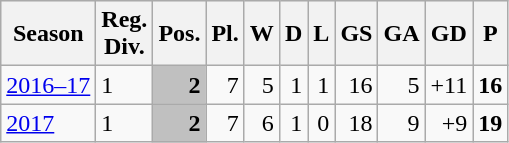<table class="wikitable">
<tr style="background:#efefef;">
<th>Season</th>
<th>Reg.<br>Div.</th>
<th>Pos.</th>
<th>Pl.</th>
<th>W</th>
<th>D</th>
<th>L</th>
<th>GS</th>
<th>GA</th>
<th>GD</th>
<th>P</th>
</tr>
<tr>
<td><a href='#'>2016–17</a></td>
<td>1</td>
<td align=right bgcolor=silver><strong>2</strong></td>
<td align=right>7</td>
<td align=right>5</td>
<td align=right>1</td>
<td align=right>1</td>
<td align=right>16</td>
<td align=right>5</td>
<td align=right>+11</td>
<td align=right><strong>16</strong></td>
</tr>
<tr>
<td><a href='#'>2017</a></td>
<td>1</td>
<td align=right bgcolor=silver><strong>2</strong></td>
<td align=right>7</td>
<td align=right>6</td>
<td align=right>1</td>
<td align=right>0</td>
<td align=right>18</td>
<td align=right>9</td>
<td align=right>+9</td>
<td align=right><strong>19</strong></td>
</tr>
</table>
